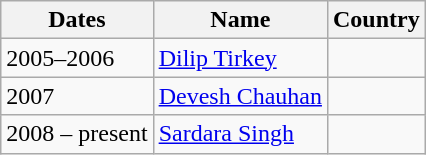<table class="wikitable">
<tr>
<th>Dates</th>
<th>Name</th>
<th>Country</th>
</tr>
<tr>
<td>2005–2006</td>
<td><a href='#'>Dilip Tirkey</a></td>
<td></td>
</tr>
<tr>
<td>2007</td>
<td><a href='#'>Devesh Chauhan</a></td>
<td></td>
</tr>
<tr>
<td>2008 – present</td>
<td><a href='#'>Sardara Singh</a></td>
<td></td>
</tr>
</table>
